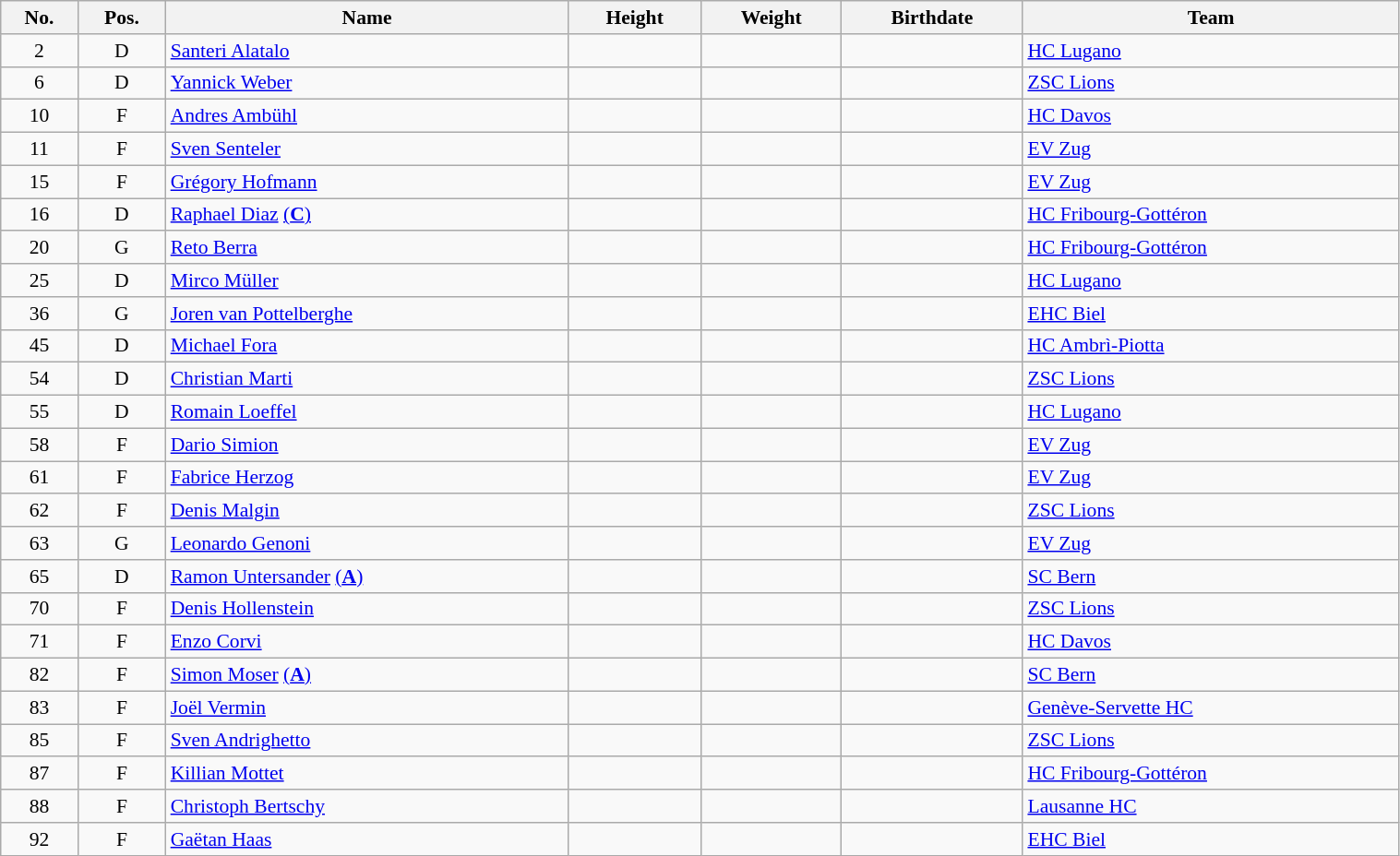<table width="80%" class="wikitable sortable" style="font-size: 90%; text-align: center;">
<tr>
<th>No.</th>
<th>Pos.</th>
<th>Name</th>
<th>Height</th>
<th>Weight</th>
<th>Birthdate</th>
<th>Team</th>
</tr>
<tr>
<td>2</td>
<td>D</td>
<td align=left><a href='#'>Santeri Alatalo</a></td>
<td></td>
<td></td>
<td style="text-align:right;"></td>
<td style="text-align:left;"> <a href='#'>HC Lugano</a></td>
</tr>
<tr>
<td>6</td>
<td>D</td>
<td align=left><a href='#'>Yannick Weber</a></td>
<td></td>
<td></td>
<td style="text-align:right;"></td>
<td style="text-align:left;"> <a href='#'>ZSC Lions</a></td>
</tr>
<tr>
<td>10</td>
<td>F</td>
<td align=left><a href='#'>Andres Ambühl</a></td>
<td></td>
<td></td>
<td style="text-align:right;"></td>
<td style="text-align:left;"> <a href='#'>HC Davos</a></td>
</tr>
<tr>
<td>11</td>
<td>F</td>
<td align=left><a href='#'>Sven Senteler</a></td>
<td></td>
<td></td>
<td style="text-align:right;"></td>
<td style="text-align:left;"> <a href='#'>EV Zug</a></td>
</tr>
<tr>
<td>15</td>
<td>F</td>
<td align=left><a href='#'>Grégory Hofmann</a></td>
<td></td>
<td></td>
<td style="text-align:right;"></td>
<td style="text-align:left;"> <a href='#'>EV Zug</a></td>
</tr>
<tr>
<td>16</td>
<td>D</td>
<td align=left><a href='#'>Raphael Diaz</a> <a href='#'>(<strong>C</strong>)</a></td>
<td></td>
<td></td>
<td style="text-align:right;"></td>
<td style="text-align:left;"> <a href='#'>HC Fribourg-Gottéron</a></td>
</tr>
<tr>
<td>20</td>
<td>G</td>
<td align=left><a href='#'>Reto Berra</a></td>
<td></td>
<td></td>
<td style="text-align:right;"></td>
<td style="text-align:left;"> <a href='#'>HC Fribourg-Gottéron</a></td>
</tr>
<tr>
<td>25</td>
<td>D</td>
<td align=left><a href='#'>Mirco Müller</a></td>
<td></td>
<td></td>
<td style="text-align:right;"></td>
<td style="text-align:left;"> <a href='#'>HC Lugano</a></td>
</tr>
<tr>
<td>36</td>
<td>G</td>
<td align=left><a href='#'>Joren van Pottelberghe</a></td>
<td></td>
<td></td>
<td style="text-align:right;"></td>
<td style="text-align:left;"> <a href='#'>EHC Biel</a></td>
</tr>
<tr>
<td>45</td>
<td>D</td>
<td align=left><a href='#'>Michael Fora</a></td>
<td></td>
<td></td>
<td style="text-align:right;"></td>
<td style="text-align:left;"> <a href='#'>HC Ambrì-Piotta</a></td>
</tr>
<tr>
<td>54</td>
<td>D</td>
<td align=left><a href='#'>Christian Marti</a></td>
<td></td>
<td></td>
<td style="text-align:right;"></td>
<td style="text-align:left;"> <a href='#'>ZSC Lions</a></td>
</tr>
<tr>
<td>55</td>
<td>D</td>
<td align=left><a href='#'>Romain Loeffel</a></td>
<td></td>
<td></td>
<td style="text-align:right;"></td>
<td style="text-align:left;"> <a href='#'>HC Lugano</a></td>
</tr>
<tr>
<td>58</td>
<td>F</td>
<td align=left><a href='#'>Dario Simion</a></td>
<td></td>
<td></td>
<td style="text-align:right;"></td>
<td style="text-align:left;"> <a href='#'>EV Zug</a></td>
</tr>
<tr>
<td>61</td>
<td>F</td>
<td align=left><a href='#'>Fabrice Herzog</a></td>
<td></td>
<td></td>
<td style="text-align:right;"></td>
<td style="text-align:left;"> <a href='#'>EV Zug</a></td>
</tr>
<tr>
<td>62</td>
<td>F</td>
<td align=left><a href='#'>Denis Malgin</a></td>
<td></td>
<td></td>
<td style="text-align:right;"></td>
<td style="text-align:left;"> <a href='#'>ZSC Lions</a></td>
</tr>
<tr>
<td>63</td>
<td>G</td>
<td align=left><a href='#'>Leonardo Genoni</a></td>
<td></td>
<td></td>
<td style="text-align:right;"></td>
<td style="text-align:left;"> <a href='#'>EV Zug</a></td>
</tr>
<tr>
<td>65</td>
<td>D</td>
<td align=left><a href='#'>Ramon Untersander</a> <a href='#'>(<strong>A</strong>)</a></td>
<td></td>
<td></td>
<td style="text-align:right;"></td>
<td style="text-align:left;"> <a href='#'>SC Bern</a></td>
</tr>
<tr>
<td>70</td>
<td>F</td>
<td align=left><a href='#'>Denis Hollenstein</a></td>
<td></td>
<td></td>
<td style="text-align:right;"></td>
<td style="text-align:left;"> <a href='#'>ZSC Lions</a></td>
</tr>
<tr>
<td>71</td>
<td>F</td>
<td align=left><a href='#'>Enzo Corvi</a></td>
<td></td>
<td></td>
<td style="text-align:right;"></td>
<td style="text-align:left;"> <a href='#'>HC Davos</a></td>
</tr>
<tr>
<td>82</td>
<td>F</td>
<td align=left><a href='#'>Simon Moser</a> <a href='#'>(<strong>A</strong>)</a></td>
<td></td>
<td></td>
<td style="text-align:right;"></td>
<td style="text-align:left;"> <a href='#'>SC Bern</a></td>
</tr>
<tr>
<td>83</td>
<td>F</td>
<td align=left><a href='#'>Joël Vermin</a></td>
<td></td>
<td></td>
<td style="text-align:right;"></td>
<td style="text-align:left;"> <a href='#'>Genève-Servette HC</a></td>
</tr>
<tr>
<td>85</td>
<td>F</td>
<td align=left><a href='#'>Sven Andrighetto</a></td>
<td></td>
<td></td>
<td style="text-align:right;"></td>
<td style="text-align:left;"> <a href='#'>ZSC Lions</a></td>
</tr>
<tr>
<td>87</td>
<td>F</td>
<td align=left><a href='#'>Killian Mottet</a></td>
<td></td>
<td></td>
<td style="text-align:right;"></td>
<td style="text-align:left;"> <a href='#'>HC Fribourg-Gottéron</a></td>
</tr>
<tr>
<td>88</td>
<td>F</td>
<td align=left><a href='#'>Christoph Bertschy</a></td>
<td></td>
<td></td>
<td style="text-align:right;"></td>
<td style="text-align:left;"> <a href='#'>Lausanne HC</a></td>
</tr>
<tr>
<td>92</td>
<td>F</td>
<td align=left><a href='#'>Gaëtan Haas</a></td>
<td></td>
<td></td>
<td style="text-align:right;"></td>
<td style="text-align:left;"> <a href='#'>EHC Biel</a></td>
</tr>
</table>
